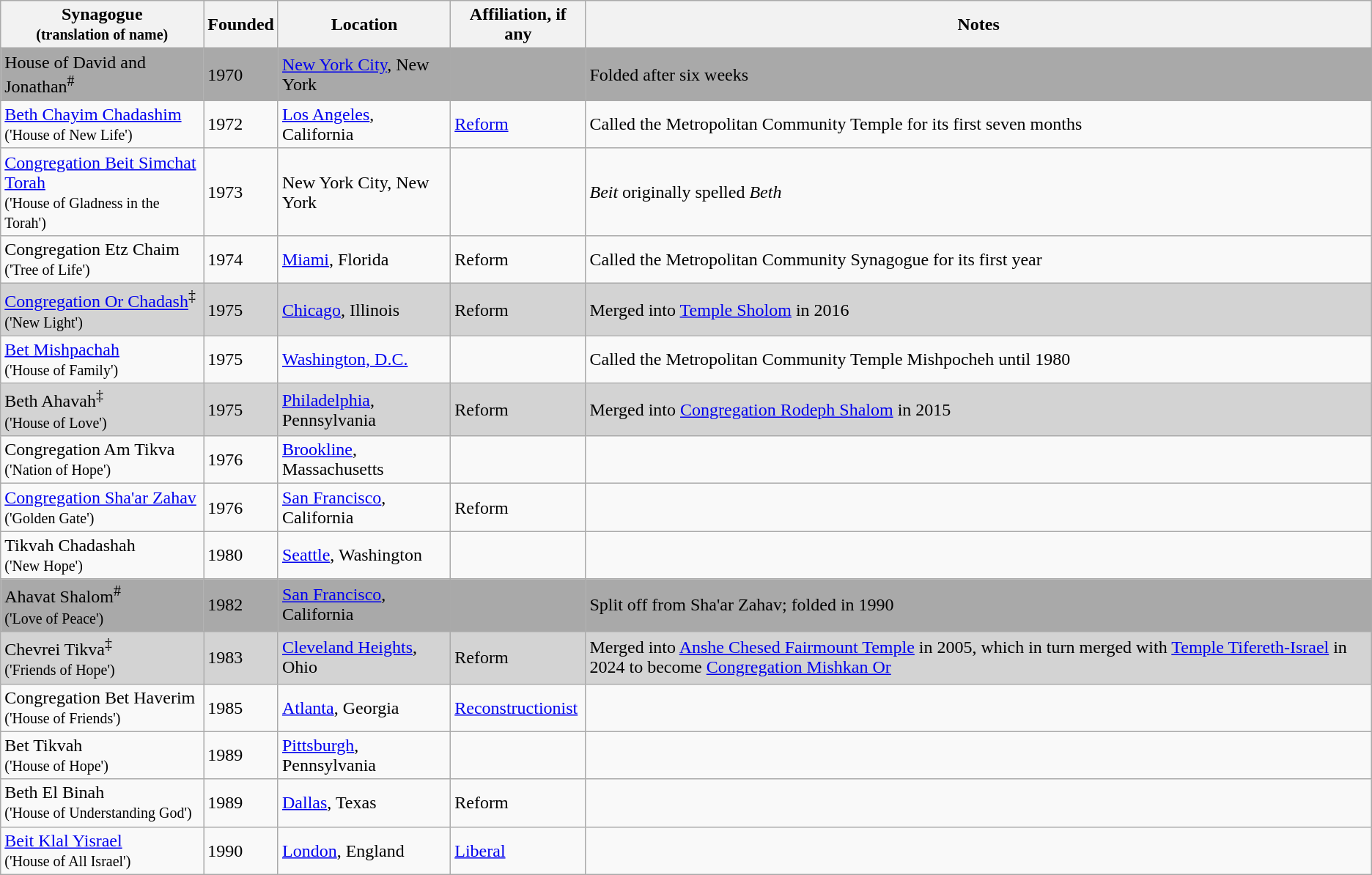<table class="wikitable">
<tr>
<th scope="col">Synagogue<br><small>(translation of name)</small></th>
<th scope="col">Founded</th>
<th scope="col">Location</th>
<th>Affiliation, if any</th>
<th scope="col">Notes</th>
</tr>
<tr style="background:DarkGray;">
<td>House of David and Jonathan<sup>#</sup></td>
<td>1970</td>
<td><a href='#'>New York City</a>, New York</td>
<td></td>
<td>Folded after six weeks</td>
</tr>
<tr>
<td><a href='#'>Beth Chayim Chadashim</a><br><small>('House of New Life')</small></td>
<td>1972</td>
<td><a href='#'>Los Angeles</a>, California</td>
<td><a href='#'>Reform</a></td>
<td>Called the Metropolitan Community Temple for its first seven months</td>
</tr>
<tr>
<td><a href='#'>Congregation Beit Simchat Torah</a><br><small>('House of Gladness in the Torah')</small></td>
<td>1973</td>
<td>New York City, New York</td>
<td></td>
<td><em>Beit</em> originally spelled <em>Beth</em></td>
</tr>
<tr>
<td>Congregation Etz Chaim<br><small>('Tree of Life')</small></td>
<td>1974</td>
<td><a href='#'>Miami</a>, Florida</td>
<td>Reform</td>
<td>Called the Metropolitan Community Synagogue for its first year</td>
</tr>
<tr style="background:LightGray;">
<td><a href='#'>Congregation Or Chadash</a><sup>‡</sup><br><small>('New Light')</small></td>
<td>1975</td>
<td><a href='#'>Chicago</a>, Illinois</td>
<td>Reform</td>
<td>Merged into <a href='#'>Temple Sholom</a> in 2016</td>
</tr>
<tr>
<td><a href='#'>Bet Mishpachah</a><br><small>('House of Family')</small></td>
<td>1975</td>
<td><a href='#'>Washington, D.C.</a></td>
<td></td>
<td>Called the Metropolitan Community Temple Mishpocheh until 1980</td>
</tr>
<tr style="background:LightGray;">
<td>Beth Ahavah<sup>‡</sup><br><small>('House of Love')</small></td>
<td>1975</td>
<td><a href='#'>Philadelphia</a>, Pennsylvania</td>
<td>Reform</td>
<td>Merged into <a href='#'>Congregation Rodeph Shalom</a> in 2015</td>
</tr>
<tr>
<td>Congregation Am Tikva<br><small>('Nation of Hope')</small></td>
<td>1976</td>
<td><a href='#'>Brookline</a>, Massachusetts</td>
<td></td>
<td></td>
</tr>
<tr>
<td><a href='#'>Congregation Sha'ar Zahav</a><br><small>('Golden Gate')</small></td>
<td>1976</td>
<td><a href='#'>San Francisco</a>, California</td>
<td>Reform</td>
<td></td>
</tr>
<tr>
<td>Tikvah Chadashah<br><small>('New Hope')</small></td>
<td>1980</td>
<td><a href='#'>Seattle</a>, Washington</td>
<td></td>
<td></td>
</tr>
<tr style="background:DarkGray;">
<td>Ahavat Shalom<sup>#</sup><br><small>('Love of Peace')</small></td>
<td>1982</td>
<td><a href='#'>San Francisco</a>, California</td>
<td></td>
<td>Split off from Sha'ar Zahav; folded in 1990</td>
</tr>
<tr style="background:LightGray;">
<td>Chevrei Tikva<sup>‡</sup><br><small>('Friends of Hope')</small></td>
<td>1983</td>
<td><a href='#'>Cleveland Heights</a>, Ohio</td>
<td>Reform</td>
<td>Merged into <a href='#'>Anshe Chesed Fairmount Temple</a> in 2005, which in turn merged with <a href='#'>Temple Tifereth-Israel</a> in 2024 to become <a href='#'>Congregation Mishkan Or</a></td>
</tr>
<tr>
<td>Congregation Bet Haverim<br><small>('House of Friends')</small></td>
<td>1985</td>
<td><a href='#'>Atlanta</a>, Georgia</td>
<td><a href='#'>Reconstructionist</a></td>
<td></td>
</tr>
<tr>
<td>Bet Tikvah<br><small>('House of Hope')</small></td>
<td>1989</td>
<td><a href='#'>Pittsburgh</a>, Pennsylvania</td>
<td></td>
<td></td>
</tr>
<tr>
<td>Beth El Binah<br><small>('House of Understanding God')</small></td>
<td>1989</td>
<td><a href='#'>Dallas</a>, Texas</td>
<td>Reform</td>
<td></td>
</tr>
<tr>
<td><a href='#'>Beit Klal Yisrael</a><br><small>('House of All Israel')</small></td>
<td>1990</td>
<td><a href='#'>London</a>, England</td>
<td><a href='#'>Liberal</a></td>
<td></td>
</tr>
</table>
